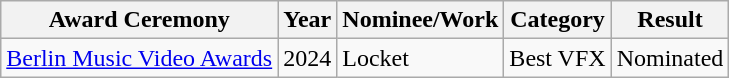<table class="wikitable">
<tr>
<th>Award Ceremony</th>
<th>Year</th>
<th>Nominee/Work</th>
<th>Category</th>
<th>Result</th>
</tr>
<tr>
<td><a href='#'>Berlin Music Video Awards</a></td>
<td>2024</td>
<td>Locket</td>
<td>Best VFX</td>
<td>Nominated</td>
</tr>
</table>
